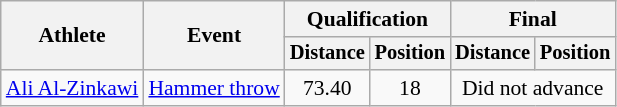<table class=wikitable style="font-size:90%">
<tr>
<th rowspan=2>Athlete</th>
<th rowspan=2>Event</th>
<th colspan="2">Qualification</th>
<th colspan="2">Final</th>
</tr>
<tr style="font-size:95%">
<th>Distance</th>
<th>Position</th>
<th>Distance</th>
<th>Position</th>
</tr>
<tr align=center>
<td align=left><a href='#'>Ali Al-Zinkawi</a></td>
<td align=left><a href='#'>Hammer throw</a></td>
<td>73.40</td>
<td>18</td>
<td colspan=2>Did not advance</td>
</tr>
</table>
